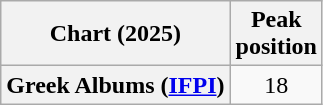<table class="wikitable sortable plainrowheaders" style="text-align:center">
<tr>
<th scope="col">Chart (2025)</th>
<th scope="col">Peak<br> position</th>
</tr>
<tr>
<th scope="row">Greek Albums (<a href='#'>IFPI</a>)</th>
<td>18</td>
</tr>
</table>
